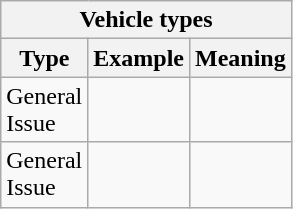<table class="wikitable">
<tr>
<th colspan=5>Vehicle types</th>
</tr>
<tr>
<th>Type</th>
<th>Example</th>
<th>Meaning</th>
</tr>
<tr>
<td>General<br>Issue</td>
<td><br></td>
<td></td>
</tr>
<tr>
<td>General<br>Issue</td>
<td></td>
<td CI•0000 to CI•9999></td>
</tr>
</table>
